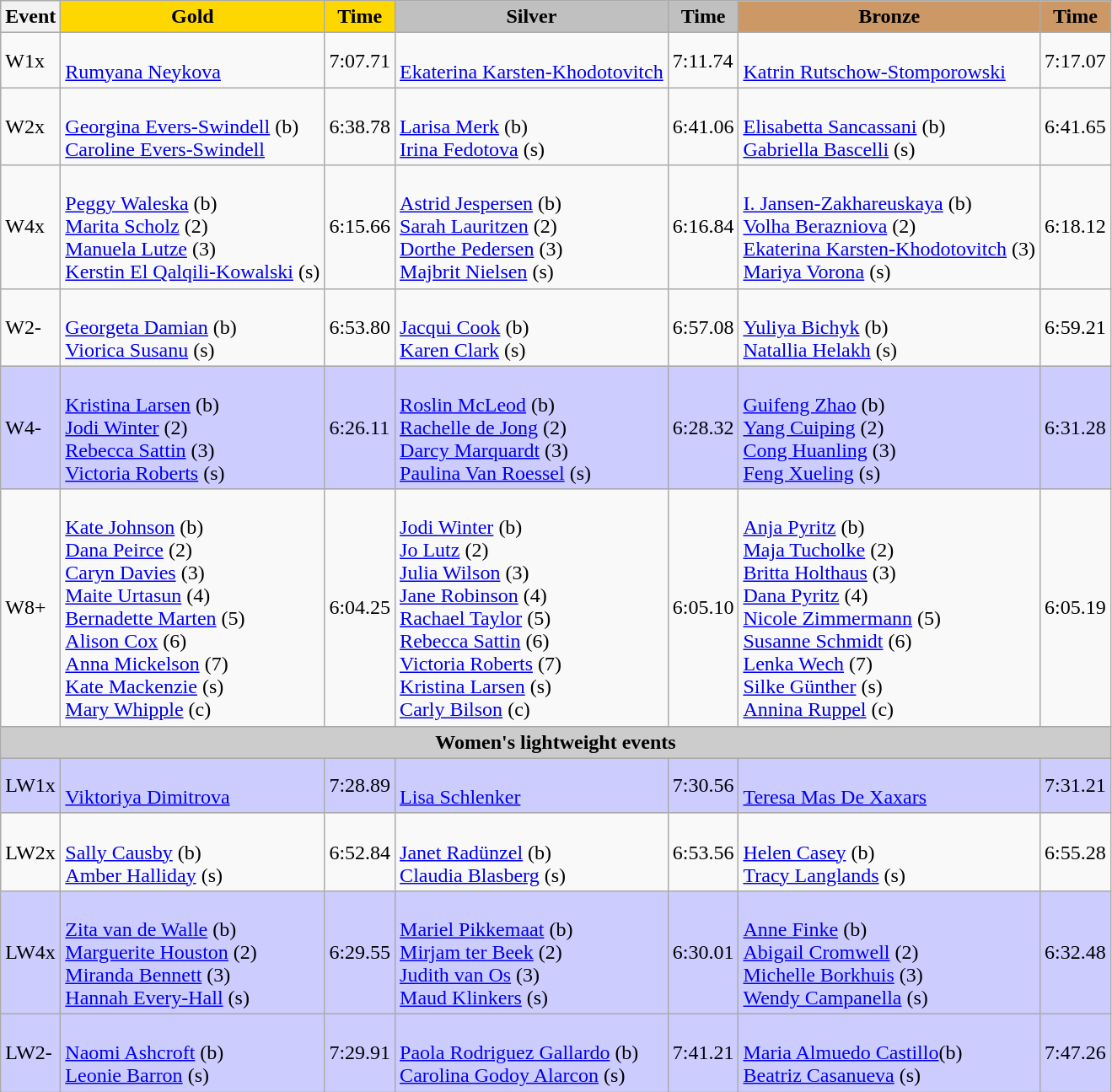<table class="wikitable">
<tr>
<th>Event</th>
<th style="text-align:center;background-color:gold;">Gold</th>
<th style="text-align:center;background-color:gold;">Time</th>
<th style="text-align:center;background-color:silver;">Silver</th>
<th style="text-align:center;background-color:silver;">Time</th>
<th style="text-align:center;background-color:#CC9966;">Bronze</th>
<th style="text-align:center;background-color:#CC9966;">Time</th>
</tr>
<tr>
<td>W1x</td>
<td> <br> <a href='#'>Rumyana Neykova</a></td>
<td>7:07.71</td>
<td> <br> <a href='#'>Ekaterina Karsten-Khodotovitch</a></td>
<td>7:11.74</td>
<td> <br> <a href='#'>Katrin Rutschow-Stomporowski</a></td>
<td>7:17.07</td>
</tr>
<tr>
<td>W2x</td>
<td> <br> <a href='#'>Georgina Evers-Swindell</a> (b)<br><a href='#'>Caroline Evers-Swindell</a></td>
<td>6:38.78</td>
<td> <br> <a href='#'>Larisa Merk</a> (b)<br><a href='#'>Irina Fedotova</a> (s)</td>
<td>6:41.06</td>
<td> <br> <a href='#'>Elisabetta Sancassani</a> (b)<br><a href='#'>Gabriella Bascelli</a> (s)</td>
<td>6:41.65</td>
</tr>
<tr>
<td>W4x</td>
<td> <br> <a href='#'>Peggy Waleska</a> (b)<br><a href='#'>Marita Scholz</a> (2)<br><a href='#'>Manuela Lutze</a> (3)<br><a href='#'>Kerstin El Qalqili-Kowalski</a> (s)</td>
<td>6:15.66</td>
<td> <br> <a href='#'>Astrid Jespersen</a> (b)<br><a href='#'>Sarah Lauritzen</a> (2)<br><a href='#'>Dorthe Pedersen</a> (3)<br><a href='#'>Majbrit Nielsen</a> (s)</td>
<td>6:16.84</td>
<td> <br> <a href='#'>I. Jansen-Zakhareuskaya</a> (b)<br><a href='#'>Volha Berazniova</a> (2)<br><a href='#'>Ekaterina Karsten-Khodotovitch</a> (3)<br><a href='#'>Mariya Vorona</a> (s)</td>
<td>6:18.12</td>
</tr>
<tr>
<td>W2-</td>
<td> <br> <a href='#'>Georgeta Damian</a> (b)<br><a href='#'>Viorica Susanu</a> (s)</td>
<td>6:53.80</td>
<td> <br> <a href='#'>Jacqui Cook</a> (b)<br><a href='#'>Karen Clark</a> (s)</td>
<td>6:57.08</td>
<td> <br> <a href='#'>Yuliya Bichyk</a> (b)<br><a href='#'>Natallia Helakh</a> (s)</td>
<td>6:59.21</td>
</tr>
<tr bgcolor=ccccff>
<td>W4-</td>
<td> <br> <a href='#'>Kristina Larsen</a> (b)<br><a href='#'>Jodi Winter</a> (2)<br><a href='#'>Rebecca Sattin</a> (3)<br><a href='#'>Victoria Roberts</a> (s)</td>
<td>6:26.11</td>
<td> <br> <a href='#'>Roslin McLeod</a> (b)<br><a href='#'>Rachelle de Jong</a> (2)<br><a href='#'>Darcy Marquardt</a> (3)<br><a href='#'>Paulina Van Roessel</a> (s)</td>
<td>6:28.32</td>
<td> <br> <a href='#'>Guifeng Zhao</a> (b)<br><a href='#'>Yang Cuiping</a> (2)<br><a href='#'>Cong Huanling</a> (3)<br><a href='#'>Feng Xueling</a> (s)</td>
<td>6:31.28</td>
</tr>
<tr>
<td>W8+</td>
<td> <br> <a href='#'>Kate Johnson</a> (b)<br><a href='#'>Dana Peirce</a> (2)<br><a href='#'>Caryn Davies</a> (3)<br><a href='#'>Maite Urtasun</a> (4)<br><a href='#'>Bernadette Marten</a> (5)<br><a href='#'>Alison Cox</a> (6)<br><a href='#'>Anna Mickelson</a> (7)<br><a href='#'>Kate Mackenzie</a> (s)<br><a href='#'>Mary Whipple</a> (c)</td>
<td>6:04.25</td>
<td> <br> <a href='#'>Jodi Winter</a> (b)<br><a href='#'>Jo Lutz</a> (2)<br><a href='#'>Julia Wilson</a> (3)<br><a href='#'>Jane Robinson</a> (4)<br><a href='#'>Rachael Taylor</a> (5)<br><a href='#'>Rebecca Sattin</a> (6)<br><a href='#'>Victoria Roberts</a> (7)<br><a href='#'>Kristina Larsen</a> (s)<br><a href='#'>Carly Bilson</a> (c)</td>
<td>6:05.10</td>
<td> <br> <a href='#'>Anja Pyritz</a> (b)<br><a href='#'>Maja Tucholke</a> (2)<br><a href='#'>Britta Holthaus</a> (3)<br><a href='#'>Dana Pyritz</a> (4)<br><a href='#'>Nicole Zimmermann</a> (5)<br><a href='#'>Susanne Schmidt</a> (6)<br><a href='#'>Lenka Wech</a> (7)<br><a href='#'>Silke Günther</a> (s)<br><a href='#'>Annina Ruppel</a> (c)</td>
<td>6:05.19</td>
</tr>
<tr>
<th colspan="7" style="background-color:#CCC;">Women's lightweight events</th>
</tr>
<tr bgcolor=ccccff>
<td>LW1x</td>
<td> <br> <a href='#'>Viktoriya Dimitrova</a></td>
<td>7:28.89</td>
<td> <br> <a href='#'>Lisa Schlenker</a></td>
<td>7:30.56</td>
<td> <br> <a href='#'>Teresa Mas De Xaxars</a></td>
<td>7:31.21</td>
</tr>
<tr>
<td>LW2x</td>
<td> <br> <a href='#'>Sally Causby</a> (b)<br><a href='#'>Amber Halliday</a> (s)</td>
<td>6:52.84</td>
<td> <br> <a href='#'>Janet Radünzel</a> (b)<br><a href='#'>Claudia Blasberg</a> (s)</td>
<td>6:53.56</td>
<td> <br> <a href='#'>Helen Casey</a> (b)<br><a href='#'>Tracy Langlands</a> (s)</td>
<td>6:55.28</td>
</tr>
<tr bgcolor=ccccff>
<td>LW4x</td>
<td> <br> <a href='#'>Zita van de Walle</a> (b)<br><a href='#'>Marguerite Houston</a> (2)<br><a href='#'>Miranda Bennett</a> (3)<br><a href='#'>Hannah Every-Hall</a> (s)</td>
<td>6:29.55</td>
<td> <br> <a href='#'>Mariel Pikkemaat</a> (b)<br><a href='#'>Mirjam ter Beek</a> (2)<br><a href='#'>Judith van Os</a> (3)<br><a href='#'>Maud Klinkers</a> (s)</td>
<td>6:30.01</td>
<td> <br> <a href='#'>Anne Finke</a> (b)<br><a href='#'>Abigail Cromwell</a> (2)<br><a href='#'>Michelle Borkhuis</a> (3)<br><a href='#'>Wendy Campanella</a> (s)</td>
<td>6:32.48</td>
</tr>
<tr bgcolor=ccccff>
<td>LW2-</td>
<td> <br> <a href='#'>Naomi Ashcroft</a> (b)<br><a href='#'>Leonie Barron</a> (s)</td>
<td>7:29.91</td>
<td> <br> <a href='#'>Paola Rodriguez Gallardo</a> (b)<br><a href='#'>Carolina Godoy Alarcon</a> (s)</td>
<td>7:41.21</td>
<td> <br> <a href='#'>Maria Almuedo Castillo</a>(b)<br><a href='#'>Beatriz Casanueva</a> (s)</td>
<td>7:47.26</td>
</tr>
</table>
